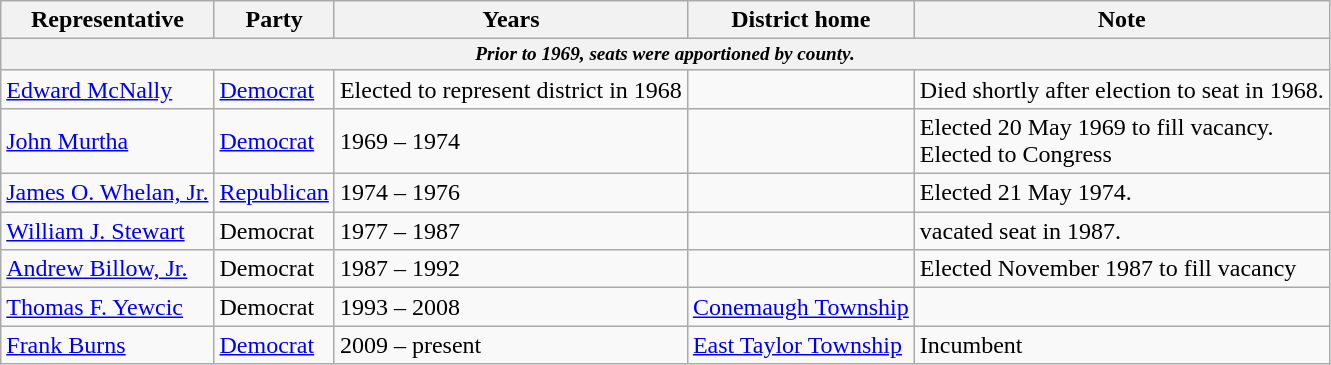<table class=wikitable>
<tr valign=bottom>
<th>Representative</th>
<th>Party</th>
<th>Years</th>
<th>District home</th>
<th>Note</th>
</tr>
<tr>
<th colspan=5 style="font-size: 80%;"><em>Prior to 1969, seats were apportioned by county.</em></th>
</tr>
<tr>
<td><a href='#'>Edward McNally</a></td>
<td><a href='#'>Democrat</a></td>
<td>Elected to represent district in 1968</td>
<td></td>
<td>Died shortly after election to seat in 1968.</td>
</tr>
<tr>
<td><a href='#'>John Murtha</a></td>
<td><a href='#'>Democrat</a></td>
<td>1969 – 1974</td>
<td></td>
<td>Elected 20 May 1969 to fill vacancy.<br>Elected to Congress</td>
</tr>
<tr>
<td><a href='#'>James O. Whelan, Jr.</a></td>
<td><a href='#'>Republican</a></td>
<td>1974 – 1976</td>
<td></td>
<td>Elected 21 May 1974.</td>
</tr>
<tr>
<td><a href='#'>William J. Stewart</a></td>
<td>Democrat</td>
<td>1977 – 1987</td>
<td></td>
<td>vacated seat in 1987.</td>
</tr>
<tr>
<td><a href='#'>Andrew Billow, Jr.</a></td>
<td>Democrat</td>
<td>1987 – 1992</td>
<td></td>
<td>Elected November 1987 to fill vacancy</td>
</tr>
<tr>
<td><a href='#'>Thomas F. Yewcic</a></td>
<td>Democrat</td>
<td>1993 – 2008</td>
<td><a href='#'>Conemaugh Township</a></td>
<td></td>
</tr>
<tr>
<td><a href='#'>Frank Burns</a></td>
<td><a href='#'>Democrat</a></td>
<td>2009 – present</td>
<td><a href='#'>East Taylor Township</a></td>
<td>Incumbent</td>
</tr>
</table>
